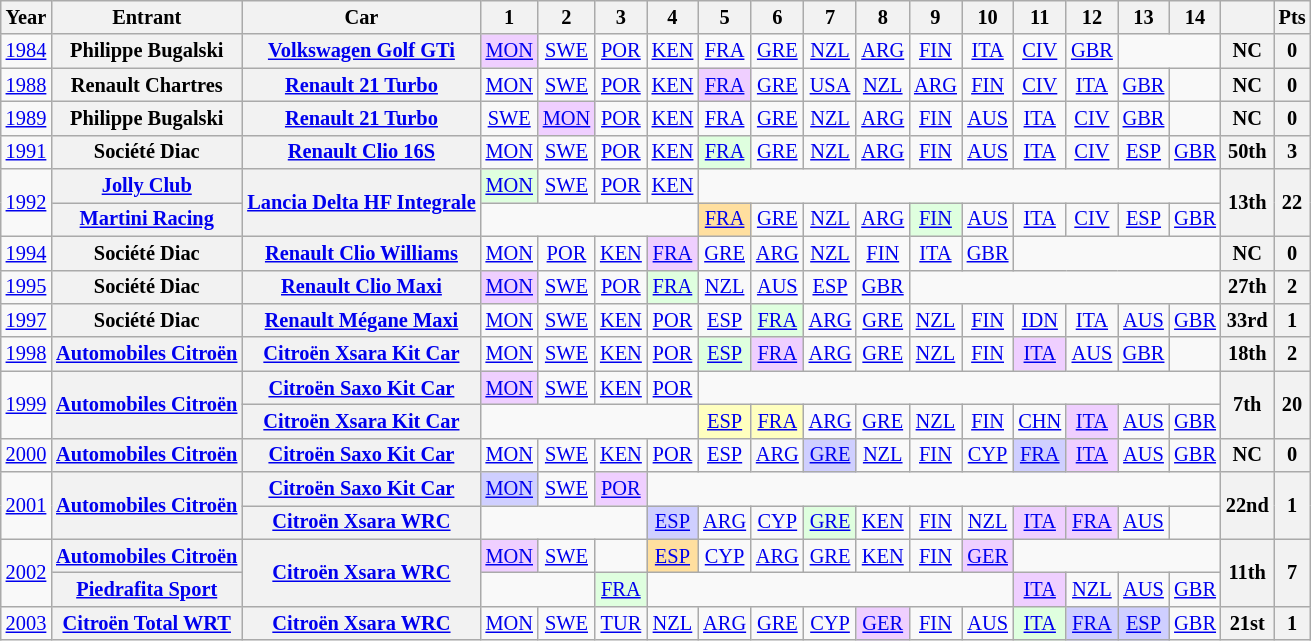<table class="wikitable" style="text-align:center; font-size:85%;">
<tr>
<th>Year</th>
<th>Entrant</th>
<th>Car</th>
<th>1</th>
<th>2</th>
<th>3</th>
<th>4</th>
<th>5</th>
<th>6</th>
<th>7</th>
<th>8</th>
<th>9</th>
<th>10</th>
<th>11</th>
<th>12</th>
<th>13</th>
<th>14</th>
<th></th>
<th>Pts</th>
</tr>
<tr>
<td><a href='#'>1984</a></td>
<th nowrap>Philippe Bugalski</th>
<th nowrap><a href='#'>Volkswagen Golf GTi</a></th>
<td style="background:#EFCFFF;"><a href='#'>MON</a><br></td>
<td><a href='#'>SWE</a></td>
<td><a href='#'>POR</a></td>
<td><a href='#'>KEN</a></td>
<td><a href='#'>FRA</a></td>
<td><a href='#'>GRE</a></td>
<td><a href='#'>NZL</a></td>
<td><a href='#'>ARG</a></td>
<td><a href='#'>FIN</a></td>
<td><a href='#'>ITA</a></td>
<td><a href='#'>CIV</a></td>
<td><a href='#'>GBR</a></td>
<td colspan=2></td>
<th>NC</th>
<th>0</th>
</tr>
<tr>
<td><a href='#'>1988</a></td>
<th nowrap>Renault Chartres</th>
<th nowrap><a href='#'>Renault 21 Turbo</a></th>
<td><a href='#'>MON</a></td>
<td><a href='#'>SWE</a></td>
<td><a href='#'>POR</a></td>
<td><a href='#'>KEN</a></td>
<td style="background:#EFCFFF;"><a href='#'>FRA</a><br></td>
<td><a href='#'>GRE</a></td>
<td><a href='#'>USA</a></td>
<td><a href='#'>NZL</a></td>
<td><a href='#'>ARG</a></td>
<td><a href='#'>FIN</a></td>
<td><a href='#'>CIV</a></td>
<td><a href='#'>ITA</a></td>
<td><a href='#'>GBR</a></td>
<td></td>
<th>NC</th>
<th>0</th>
</tr>
<tr>
<td><a href='#'>1989</a></td>
<th nowrap>Philippe Bugalski</th>
<th nowrap><a href='#'>Renault 21 Turbo</a></th>
<td><a href='#'>SWE</a></td>
<td style="background:#EFCFFF;"><a href='#'>MON</a><br></td>
<td><a href='#'>POR</a></td>
<td><a href='#'>KEN</a></td>
<td><a href='#'>FRA</a></td>
<td><a href='#'>GRE</a></td>
<td><a href='#'>NZL</a></td>
<td><a href='#'>ARG</a></td>
<td><a href='#'>FIN</a></td>
<td><a href='#'>AUS</a></td>
<td><a href='#'>ITA</a></td>
<td><a href='#'>CIV</a></td>
<td><a href='#'>GBR</a></td>
<td></td>
<th>NC</th>
<th>0</th>
</tr>
<tr>
<td><a href='#'>1991</a></td>
<th nowrap>Société Diac</th>
<th nowrap><a href='#'>Renault Clio 16S</a></th>
<td><a href='#'>MON</a></td>
<td><a href='#'>SWE</a></td>
<td><a href='#'>POR</a></td>
<td><a href='#'>KEN</a></td>
<td style="background:#DFFFDF;"><a href='#'>FRA</a><br></td>
<td><a href='#'>GRE</a></td>
<td><a href='#'>NZL</a></td>
<td><a href='#'>ARG</a></td>
<td><a href='#'>FIN</a></td>
<td><a href='#'>AUS</a></td>
<td><a href='#'>ITA</a></td>
<td><a href='#'>CIV</a></td>
<td><a href='#'>ESP</a></td>
<td><a href='#'>GBR</a></td>
<th>50th</th>
<th>3</th>
</tr>
<tr>
<td rowspan=2><a href='#'>1992</a></td>
<th nowrap><a href='#'>Jolly Club</a></th>
<th rowspan=2 nowrap><a href='#'>Lancia Delta HF Integrale</a></th>
<td style="background:#DFFFDF;"><a href='#'>MON</a><br></td>
<td><a href='#'>SWE</a></td>
<td><a href='#'>POR</a></td>
<td><a href='#'>KEN</a></td>
<td colspan=10></td>
<th rowspan=2>13th</th>
<th rowspan=2>22</th>
</tr>
<tr>
<th nowrap><a href='#'>Martini Racing</a></th>
<td colspan=4></td>
<td style="background:#FFDF9F;"><a href='#'>FRA</a><br></td>
<td><a href='#'>GRE</a></td>
<td><a href='#'>NZL</a></td>
<td><a href='#'>ARG</a></td>
<td style="background:#DFFFDF;"><a href='#'>FIN</a><br></td>
<td><a href='#'>AUS</a></td>
<td><a href='#'>ITA</a></td>
<td><a href='#'>CIV</a></td>
<td><a href='#'>ESP</a></td>
<td><a href='#'>GBR</a></td>
</tr>
<tr>
<td><a href='#'>1994</a></td>
<th nowrap>Société Diac</th>
<th nowrap><a href='#'>Renault Clio Williams</a></th>
<td><a href='#'>MON</a></td>
<td><a href='#'>POR</a></td>
<td><a href='#'>KEN</a></td>
<td style="background:#EFCFFF;"><a href='#'>FRA</a><br></td>
<td><a href='#'>GRE</a></td>
<td><a href='#'>ARG</a></td>
<td><a href='#'>NZL</a></td>
<td><a href='#'>FIN</a></td>
<td><a href='#'>ITA</a></td>
<td><a href='#'>GBR</a></td>
<td colspan=4></td>
<th>NC</th>
<th>0</th>
</tr>
<tr>
<td><a href='#'>1995</a></td>
<th nowrap>Société Diac</th>
<th nowrap><a href='#'>Renault Clio Maxi</a></th>
<td style="background:#EFCFFF;"><a href='#'>MON</a><br></td>
<td><a href='#'>SWE</a></td>
<td><a href='#'>POR</a></td>
<td style="background:#DFFFDF;"><a href='#'>FRA</a><br></td>
<td><a href='#'>NZL</a></td>
<td><a href='#'>AUS</a></td>
<td><a href='#'>ESP</a></td>
<td><a href='#'>GBR</a></td>
<td colspan=6></td>
<th>27th</th>
<th>2</th>
</tr>
<tr>
<td><a href='#'>1997</a></td>
<th nowrap>Société Diac</th>
<th nowrap><a href='#'>Renault Mégane Maxi</a></th>
<td><a href='#'>MON</a></td>
<td><a href='#'>SWE</a></td>
<td><a href='#'>KEN</a></td>
<td><a href='#'>POR</a></td>
<td><a href='#'>ESP</a></td>
<td style="background:#DFFFDF;"><a href='#'>FRA</a><br></td>
<td><a href='#'>ARG</a></td>
<td><a href='#'>GRE</a></td>
<td><a href='#'>NZL</a></td>
<td><a href='#'>FIN</a></td>
<td><a href='#'>IDN</a></td>
<td><a href='#'>ITA</a></td>
<td><a href='#'>AUS</a></td>
<td><a href='#'>GBR</a></td>
<th>33rd</th>
<th>1</th>
</tr>
<tr>
<td><a href='#'>1998</a></td>
<th nowrap><a href='#'>Automobiles Citroën</a></th>
<th nowrap><a href='#'>Citroën Xsara Kit Car</a></th>
<td><a href='#'>MON</a></td>
<td><a href='#'>SWE</a></td>
<td><a href='#'>KEN</a></td>
<td><a href='#'>POR</a></td>
<td style="background:#DFFFDF;"><a href='#'>ESP</a><br></td>
<td style="background:#EFCFFF;"><a href='#'>FRA</a><br></td>
<td><a href='#'>ARG</a></td>
<td><a href='#'>GRE</a></td>
<td><a href='#'>NZL</a></td>
<td><a href='#'>FIN</a></td>
<td style="background:#EFCFFF;"><a href='#'>ITA</a><br></td>
<td><a href='#'>AUS</a></td>
<td><a href='#'>GBR</a></td>
<td></td>
<th>18th</th>
<th>2</th>
</tr>
<tr>
<td rowspan=2><a href='#'>1999</a></td>
<th rowspan=2 nowrap><a href='#'>Automobiles Citroën</a></th>
<th nowrap><a href='#'>Citroën Saxo Kit Car</a></th>
<td style="background:#EFCFFF;"><a href='#'>MON</a><br></td>
<td><a href='#'>SWE</a></td>
<td><a href='#'>KEN</a></td>
<td><a href='#'>POR</a></td>
<td colspan=10></td>
<th rowspan=2>7th</th>
<th rowspan=2>20</th>
</tr>
<tr>
<th nowrap><a href='#'>Citroën Xsara Kit Car</a></th>
<td colspan=4></td>
<td style="background:#FFFFBF;"><a href='#'>ESP</a><br></td>
<td style="background:#FFFFBF;"><a href='#'>FRA</a><br></td>
<td><a href='#'>ARG</a></td>
<td><a href='#'>GRE</a></td>
<td><a href='#'>NZL</a></td>
<td><a href='#'>FIN</a></td>
<td><a href='#'>CHN</a></td>
<td style="background:#EFCFFF;"><a href='#'>ITA</a><br></td>
<td><a href='#'>AUS</a></td>
<td><a href='#'>GBR</a></td>
</tr>
<tr>
<td><a href='#'>2000</a></td>
<th nowrap><a href='#'>Automobiles Citroën</a></th>
<th nowrap><a href='#'>Citroën Saxo Kit Car</a></th>
<td><a href='#'>MON</a></td>
<td><a href='#'>SWE</a></td>
<td><a href='#'>KEN</a></td>
<td><a href='#'>POR</a></td>
<td><a href='#'>ESP</a></td>
<td><a href='#'>ARG</a></td>
<td style="background:#CFCFFF;"><a href='#'>GRE</a><br></td>
<td><a href='#'>NZL</a></td>
<td><a href='#'>FIN</a></td>
<td><a href='#'>CYP</a></td>
<td style="background:#CFCFFF;"><a href='#'>FRA</a><br></td>
<td style="background:#EFCFFF;"><a href='#'>ITA</a><br></td>
<td><a href='#'>AUS</a></td>
<td><a href='#'>GBR</a></td>
<th>NC</th>
<th>0</th>
</tr>
<tr>
<td rowspan=2><a href='#'>2001</a></td>
<th rowspan=2 nowrap><a href='#'>Automobiles Citroën</a></th>
<th nowrap><a href='#'>Citroën Saxo Kit Car</a></th>
<td style="background:#CFCFFF;"><a href='#'>MON</a><br></td>
<td><a href='#'>SWE</a></td>
<td style="background:#EFCFFF;"><a href='#'>POR</a><br></td>
<td colspan=11></td>
<th rowspan=2>22nd</th>
<th rowspan=2>1</th>
</tr>
<tr>
<th nowrap><a href='#'>Citroën Xsara WRC</a></th>
<td colspan=3></td>
<td style="background:#CFCFFF;"><a href='#'>ESP</a><br></td>
<td><a href='#'>ARG</a></td>
<td><a href='#'>CYP</a></td>
<td style="background:#DFFFDF;"><a href='#'>GRE</a><br></td>
<td><a href='#'>KEN</a></td>
<td><a href='#'>FIN</a></td>
<td><a href='#'>NZL</a></td>
<td style="background:#EFCFFF;"><a href='#'>ITA</a><br></td>
<td style="background:#EFCFFF;"><a href='#'>FRA</a><br></td>
<td><a href='#'>AUS</a></td>
<td></td>
</tr>
<tr>
<td rowspan=2><a href='#'>2002</a></td>
<th nowrap><a href='#'>Automobiles Citroën</a></th>
<th rowspan=2 nowrap><a href='#'>Citroën Xsara WRC</a></th>
<td style="background:#EFCFFF;"><a href='#'>MON</a><br></td>
<td><a href='#'>SWE</a></td>
<td></td>
<td style="background:#FFDF9F;"><a href='#'>ESP</a><br></td>
<td><a href='#'>CYP</a></td>
<td><a href='#'>ARG</a></td>
<td><a href='#'>GRE</a></td>
<td><a href='#'>KEN</a></td>
<td><a href='#'>FIN</a></td>
<td style="background:#EFCFFF;"><a href='#'>GER</a><br></td>
<td colspan=4></td>
<th rowspan=2>11th</th>
<th rowspan=2>7</th>
</tr>
<tr>
<th nowrap><a href='#'>Piedrafita Sport</a></th>
<td colspan=2></td>
<td style="background:#DFFFDF;"><a href='#'>FRA</a><br></td>
<td colspan=7></td>
<td style="background:#EFCFFF;"><a href='#'>ITA</a><br></td>
<td><a href='#'>NZL</a></td>
<td><a href='#'>AUS</a></td>
<td><a href='#'>GBR</a></td>
</tr>
<tr>
<td><a href='#'>2003</a></td>
<th nowrap><a href='#'>Citroën Total WRT</a></th>
<th nowrap><a href='#'>Citroën Xsara WRC</a></th>
<td><a href='#'>MON</a></td>
<td><a href='#'>SWE</a></td>
<td><a href='#'>TUR</a></td>
<td><a href='#'>NZL</a></td>
<td><a href='#'>ARG</a></td>
<td><a href='#'>GRE</a></td>
<td><a href='#'>CYP</a></td>
<td style="background:#EFCFFF;"><a href='#'>GER</a><br></td>
<td><a href='#'>FIN</a></td>
<td><a href='#'>AUS</a></td>
<td style="background:#DFFFDF;"><a href='#'>ITA</a><br></td>
<td style="background:#CFCFFF;"><a href='#'>FRA</a><br></td>
<td style="background:#CFCFFF;"><a href='#'>ESP</a><br></td>
<td><a href='#'>GBR</a></td>
<th>21st</th>
<th>1</th>
</tr>
</table>
